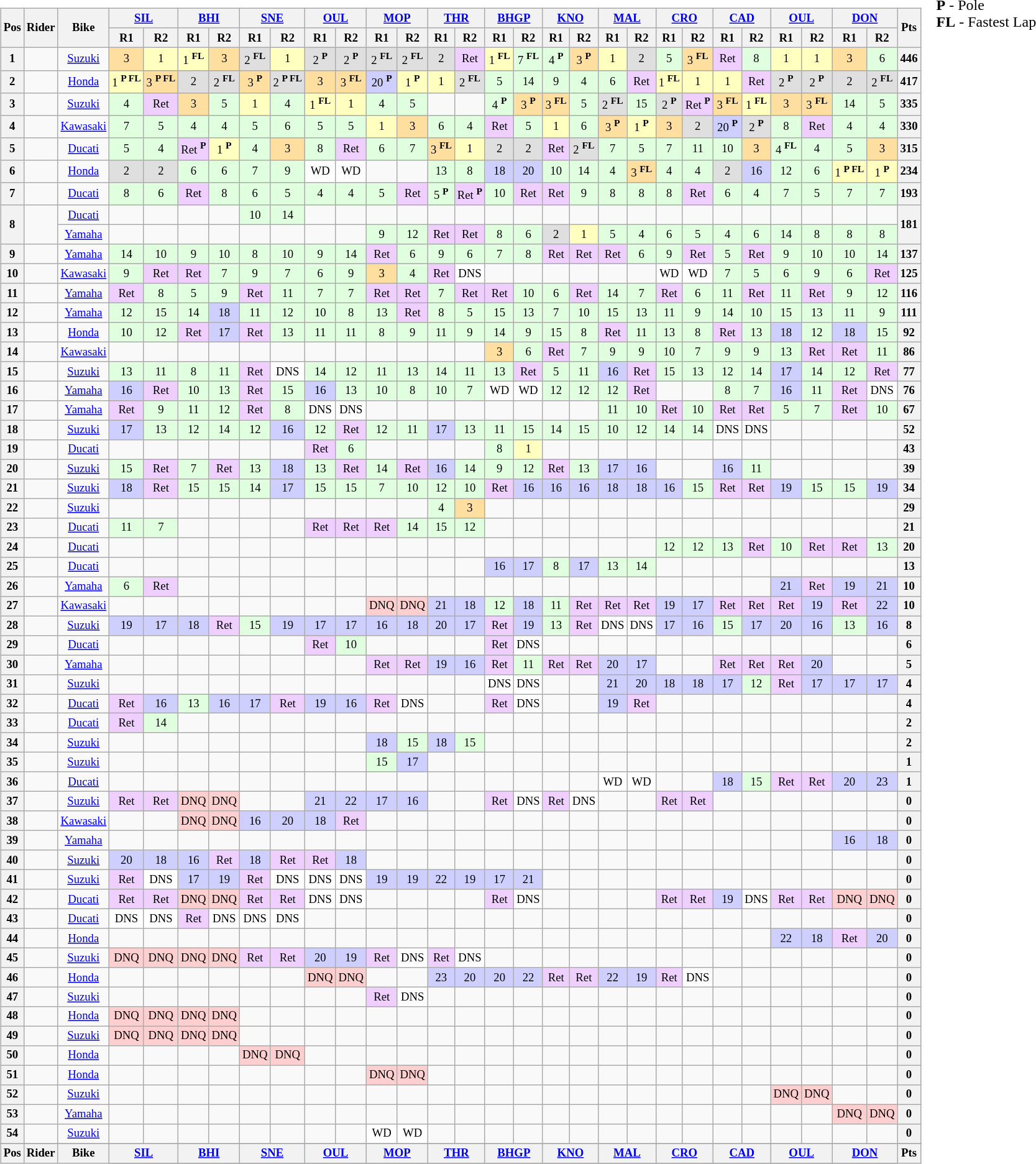<table>
<tr>
<td><br><table class="wikitable" style="font-size: 78%; text-align: center">
<tr valign="top">
<th style="vertical-align:middle;" rowspan="2">Pos</th>
<th style="vertical-align:middle;" rowspan="2">Rider</th>
<th style="vertical-align:middle;" rowspan="2">Bike</th>
<th colspan=2><a href='#'>SIL</a><br></th>
<th colspan=2><a href='#'>BHI</a><br></th>
<th colspan=2><a href='#'>SNE</a><br></th>
<th colspan=2><a href='#'>OUL</a><br></th>
<th colspan=2><a href='#'>MOP</a><br></th>
<th colspan=2><a href='#'>THR</a><br></th>
<th colspan=2><a href='#'>BHGP</a><br></th>
<th colspan=2><a href='#'>KNO</a><br></th>
<th colspan=2><a href='#'>MAL</a><br></th>
<th colspan=2><a href='#'>CRO</a><br></th>
<th colspan=2><a href='#'>CAD</a><br></th>
<th colspan=2><a href='#'>OUL</a><br></th>
<th colspan=2><a href='#'>DON</a><br></th>
<th style="vertical-align:middle;" rowspan="2">Pts</th>
</tr>
<tr>
<th>R1</th>
<th>R2</th>
<th>R1</th>
<th>R2</th>
<th>R1</th>
<th>R2</th>
<th>R1</th>
<th>R2</th>
<th>R1</th>
<th>R2</th>
<th>R1</th>
<th>R2</th>
<th>R1</th>
<th>R2</th>
<th>R1</th>
<th>R2</th>
<th>R1</th>
<th>R2</th>
<th>R1</th>
<th>R2</th>
<th>R1</th>
<th>R2</th>
<th>R1</th>
<th>R2</th>
<th>R1</th>
<th>R2</th>
</tr>
<tr>
<th>1</th>
<td align="left"></td>
<td><a href='#'>Suzuki</a></td>
<td style="background:#ffdf9f;">3</td>
<td style="background:#ffffbf;">1</td>
<td nowrap style="background:#ffffbf;">1 <sup><strong>FL</strong></sup></td>
<td style="background:#ffdf9f;">3</td>
<td nowrap style="background:#dfdfdf;">2 <sup><strong>FL</strong></sup></td>
<td style="background:#ffffbf;">1</td>
<td nowrap style="background:#dfdfdf;">2 <sup><strong>P</strong></sup></td>
<td nowrap style="background:#dfdfdf;">2 <sup><strong>P</strong></sup></td>
<td nowrap style="background:#dfdfdf;">2 <sup><strong>FL</strong></sup></td>
<td nowrap style="background:#dfdfdf;">2 <sup><strong>FL</strong></sup></td>
<td style="background:#dfdfdf;">2</td>
<td style="background:#EFCFFF;">Ret</td>
<td nowrap style="background:#ffffbf;">1 <sup><strong>FL</strong></sup></td>
<td nowrap style="background:#dfffdf;">7 <sup><strong>FL</strong></sup></td>
<td nowrap style="background:#dfffdf;">4 <sup><strong>P</strong></sup></td>
<td nowrap style="background:#ffdf9f;">3 <sup><strong>P</strong></sup></td>
<td style="background:#ffffbf;">1</td>
<td style="background:#dfdfdf;">2</td>
<td style="background:#dfffdf;">5</td>
<td nowrap style="background:#ffdf9f;">3 <sup><strong>FL</strong></sup></td>
<td style="background:#EFCFFF;">Ret</td>
<td style="background:#dfffdf;">8</td>
<td style="background:#ffffbf;">1</td>
<td style="background:#ffffbf;">1</td>
<td style="background:#ffdf9f;">3</td>
<td style="background:#dfffdf;">6</td>
<th>446</th>
</tr>
<tr>
<th>2</th>
<td align="left"></td>
<td><a href='#'>Honda</a></td>
<td nowrap style="background:#ffffbf;">1 <sup><strong>P FL</strong></sup></td>
<td nowrap style="background:#ffdf9f;">3 <sup><strong>P FL</strong></sup></td>
<td style="background:#dfdfdf;">2</td>
<td nowrap style="background:#dfdfdf;">2 <sup><strong>FL</strong></sup></td>
<td nowrap style="background:#ffdf9f;">3 <sup><strong>P</strong></sup></td>
<td nowrap style="background:#dfdfdf;">2 <sup><strong>P FL</strong></sup></td>
<td style="background:#ffdf9f;">3</td>
<td nowrap style="background:#ffdf9f;">3 <sup><strong>FL</strong></sup></td>
<td nowrap style="background:#CFCFFF;">20 <sup><strong>P</strong></sup></td>
<td nowrap style="background:#ffffbf;">1 <sup><strong>P</strong></sup></td>
<td style="background:#ffffbf;">1</td>
<td nowrap style="background:#dfdfdf;">2 <sup><strong>FL</strong></sup></td>
<td style="background:#dfffdf;">5</td>
<td style="background:#dfffdf;">14</td>
<td style="background:#dfffdf;">9</td>
<td style="background:#dfffdf;">4</td>
<td style="background:#dfffdf;">6</td>
<td style="background:#EFCFFF;">Ret</td>
<td nowrap style="background:#ffffbf;">1 <sup><strong>FL</strong></sup></td>
<td style="background:#ffffbf;">1</td>
<td style="background:#ffffbf;">1</td>
<td style="background:#EFCFFF;">Ret</td>
<td nowrap style="background:#dfdfdf;">2 <sup><strong>P</strong></sup></td>
<td nowrap style="background:#dfdfdf;">2 <sup><strong>P</strong></sup></td>
<td style="background:#dfdfdf;">2</td>
<td nowrap style="background:#dfdfdf;">2 <sup><strong>FL</strong></sup></td>
<th>417</th>
</tr>
<tr>
<th>3</th>
<td align="left"></td>
<td><a href='#'>Suzuki</a></td>
<td style="background:#dfffdf;">4</td>
<td style="background:#EFCFFF;">Ret</td>
<td style="background:#ffdf9f;">3</td>
<td style="background:#dfffdf;">5</td>
<td style="background:#ffffbf;">1</td>
<td style="background:#dfffdf;">4</td>
<td nowrap style="background:#ffffbf;">1 <sup><strong>FL</strong></sup></td>
<td style="background:#ffffbf;">1</td>
<td style="background:#dfffdf;">4</td>
<td style="background:#dfffdf;">5</td>
<td></td>
<td></td>
<td nowrap  style="background:#dfffdf;">4 <sup><strong>P</strong></sup></td>
<td nowrap  style="background:#ffdf9f;">3 <sup><strong>P</strong></sup></td>
<td nowrap  style="background:#ffdf9f;">3 <sup><strong>FL</strong></sup></td>
<td style="background:#dfffdf;">5</td>
<td nowrap style="background:#dfdfdf;">2 <sup><strong>FL</strong></sup></td>
<td style="background:#dfffdf;">15</td>
<td nowrap style="background:#dfdfdf;">2 <sup><strong>P</strong></sup></td>
<td nowrap style="background:#EFCFFF;">Ret <sup><strong>P</strong></sup></td>
<td nowrap  style="background:#ffdf9f;">3 <sup><strong>FL</strong></sup></td>
<td nowrap style="background:#ffffbf;">1 <sup><strong>FL</strong></sup></td>
<td style="background:#ffdf9f;">3</td>
<td nowrap  style="background:#ffdf9f;">3 <sup><strong>FL</strong></sup></td>
<td style="background:#dfffdf;">14</td>
<td style="background:#dfffdf;">5</td>
<th>335</th>
</tr>
<tr>
<th>4</th>
<td align="left"></td>
<td><a href='#'>Kawasaki</a></td>
<td style="background:#dfffdf;">7</td>
<td style="background:#dfffdf;">5</td>
<td style="background:#dfffdf;">4</td>
<td style="background:#dfffdf;">4</td>
<td style="background:#dfffdf;">5</td>
<td style="background:#dfffdf;">6</td>
<td style="background:#dfffdf;">5</td>
<td style="background:#dfffdf;">5</td>
<td style="background:#ffffbf;">1</td>
<td style="background:#ffdf9f;">3</td>
<td style="background:#dfffdf;">6</td>
<td style="background:#dfffdf;">4</td>
<td style="background:#EFCFFF;">Ret</td>
<td style="background:#dfffdf;">5</td>
<td style="background:#ffffbf;">1</td>
<td style="background:#dfffdf;">6</td>
<td nowrap style="background:#ffdf9f;">3 <sup><strong>P</strong></sup></td>
<td nowrap style="background:#ffffbf;">1 <sup><strong>P</strong></sup></td>
<td style="background:#ffdf9f;">3</td>
<td style="background:#dfdfdf;">2</td>
<td nowrap style="background:#CFCFFF;">20 <sup><strong>P</strong></sup></td>
<td nowrap style="background:#dfdfdf;">2 <sup><strong>P</strong></sup></td>
<td style="background:#dfffdf;">8</td>
<td style="background:#EFCFFF;">Ret</td>
<td style="background:#dfffdf;">4</td>
<td style="background:#dfffdf;">4</td>
<th>330</th>
</tr>
<tr>
<th>5</th>
<td align="left"></td>
<td><a href='#'>Ducati</a></td>
<td style="background:#dfffdf;">5</td>
<td style="background:#dfffdf;">4</td>
<td nowrap style="background:#EFCFFF;">Ret <sup><strong>P</strong></sup></td>
<td nowrap style="background:#ffffbf;">1 <sup><strong>P</strong></sup></td>
<td style="background:#dfffdf;">4</td>
<td style="background:#ffdf9f;">3</td>
<td style="background:#dfffdf;">8</td>
<td style="background:#EFCFFF;">Ret</td>
<td style="background:#dfffdf;">6</td>
<td style="background:#dfffdf;">7</td>
<td nowrap style="background:#ffdf9f;">3 <sup><strong>FL</strong></sup></td>
<td style="background:#ffffbf;">1</td>
<td style="background:#dfdfdf;">2</td>
<td style="background:#dfdfdf;">2</td>
<td style="background:#EFCFFF;">Ret</td>
<td nowrap style="background:#dfdfdf;">2 <sup><strong>FL</strong></sup></td>
<td style="background:#dfffdf;">7</td>
<td style="background:#dfffdf;">5</td>
<td style="background:#dfffdf;">7</td>
<td style="background:#dfffdf;">11</td>
<td style="background:#dfffdf;">10</td>
<td style="background:#ffdf9f;">3</td>
<td nowrap style="background:#dfffdf;">4 <sup><strong>FL</strong></sup></td>
<td style="background:#dfffdf;">4</td>
<td style="background:#dfffdf;">5</td>
<td style="background:#ffdf9f;">3</td>
<th>315</th>
</tr>
<tr>
<th>6</th>
<td align="left"></td>
<td><a href='#'>Honda</a></td>
<td style="background:#dfdfdf;">2</td>
<td style="background:#dfdfdf;">2</td>
<td style="background:#dfffdf;">6</td>
<td style="background:#dfffdf;">6</td>
<td style="background:#dfffdf;">7</td>
<td style="background:#dfffdf;">9</td>
<td style="background:#FFFFFF;">WD</td>
<td style="background:#FFFFFF;">WD</td>
<td></td>
<td></td>
<td style="background:#dfffdf;">13</td>
<td style="background:#dfffdf;">8</td>
<td style="background:#CFCFFF;">18</td>
<td style="background:#CFCFFF;">20</td>
<td style="background:#dfffdf;">10</td>
<td style="background:#dfffdf;">14</td>
<td style="background:#dfffdf;">4</td>
<td nowrap  style="background:#ffdf9f;">3 <sup><strong>FL</strong></sup></td>
<td style="background:#dfffdf;">4</td>
<td style="background:#dfffdf;">4</td>
<td style="background:#dfdfdf;">2</td>
<td style="background:#CFCFFF;">16</td>
<td style="background:#dfffdf;">12</td>
<td style="background:#dfffdf;">6</td>
<td nowrap style="background:#ffffbf;">1 <sup><strong>P FL</strong></sup></td>
<td nowrap style="background:#ffffbf;">1 <sup><strong>P</strong></sup></td>
<th>234</th>
</tr>
<tr>
<th>7</th>
<td align="left"></td>
<td><a href='#'>Ducati</a></td>
<td style="background:#dfffdf;">8</td>
<td style="background:#dfffdf;">6</td>
<td style="background:#EFCFFF;">Ret</td>
<td style="background:#dfffdf;">8</td>
<td style="background:#dfffdf;">6</td>
<td style="background:#dfffdf;">5</td>
<td style="background:#dfffdf;">4</td>
<td style="background:#dfffdf;">4</td>
<td style="background:#dfffdf;">5</td>
<td style="background:#EFCFFF;">Ret</td>
<td nowrap style="background:#dfffdf;">5 <sup><strong>P</strong></sup></td>
<td nowrap style="background:#EFCFFF;">Ret <sup><strong>P</strong></sup></td>
<td style="background:#dfffdf;">10</td>
<td style="background:#EFCFFF;">Ret</td>
<td style="background:#EFCFFF;">Ret</td>
<td style="background:#dfffdf;">9</td>
<td style="background:#dfffdf;">8</td>
<td style="background:#dfffdf;">8</td>
<td style="background:#dfffdf;">8</td>
<td style="background:#EFCFFF;">Ret</td>
<td style="background:#dfffdf;">6</td>
<td style="background:#dfffdf;">4</td>
<td style="background:#dfffdf;">7</td>
<td style="background:#dfffdf;">5</td>
<td style="background:#dfffdf;">7</td>
<td style="background:#dfffdf;">7</td>
<th>193</th>
</tr>
<tr>
<th rowspan=2>8</th>
<td align="left" rowspan=2></td>
<td><a href='#'>Ducati</a></td>
<td></td>
<td></td>
<td></td>
<td></td>
<td style="background:#dfffdf;">10</td>
<td style="background:#dfffdf;">14</td>
<td></td>
<td></td>
<td></td>
<td></td>
<td></td>
<td></td>
<td></td>
<td></td>
<td></td>
<td></td>
<td></td>
<td></td>
<td></td>
<td></td>
<td></td>
<td></td>
<td></td>
<td></td>
<td></td>
<td></td>
<th rowspan=2>181</th>
</tr>
<tr>
<td><a href='#'>Yamaha</a></td>
<td></td>
<td></td>
<td></td>
<td></td>
<td></td>
<td></td>
<td></td>
<td></td>
<td style="background:#dfffdf;">9</td>
<td style="background:#dfffdf;">12</td>
<td style="background:#EFCFFF;">Ret</td>
<td style="background:#EFCFFF;">Ret</td>
<td style="background:#dfffdf;">8</td>
<td style="background:#dfffdf;">6</td>
<td style="background:#dfdfdf;">2</td>
<td style="background:#ffffbf;">1</td>
<td style="background:#dfffdf;">5</td>
<td style="background:#dfffdf;">4</td>
<td style="background:#dfffdf;">6</td>
<td style="background:#dfffdf;">5</td>
<td style="background:#dfffdf;">4</td>
<td style="background:#dfffdf;">6</td>
<td style="background:#dfffdf;">14</td>
<td style="background:#dfffdf;">8</td>
<td style="background:#dfffdf;">8</td>
<td style="background:#dfffdf;">8</td>
</tr>
<tr>
<th>9</th>
<td align="left"></td>
<td><a href='#'>Yamaha</a></td>
<td style="background:#dfffdf;">14</td>
<td style="background:#dfffdf;">10</td>
<td style="background:#dfffdf;">9</td>
<td style="background:#dfffdf;">10</td>
<td style="background:#dfffdf;">8</td>
<td style="background:#dfffdf;">10</td>
<td style="background:#dfffdf;">9</td>
<td style="background:#dfffdf;">14</td>
<td style="background:#EFCFFF;">Ret</td>
<td style="background:#dfffdf;">6</td>
<td style="background:#dfffdf;">9</td>
<td style="background:#dfffdf;">6</td>
<td style="background:#dfffdf;">7</td>
<td style="background:#dfffdf;">8</td>
<td style="background:#EFCFFF;">Ret</td>
<td style="background:#EFCFFF;">Ret</td>
<td style="background:#EFCFFF;">Ret</td>
<td style="background:#dfffdf;">6</td>
<td style="background:#dfffdf;">9</td>
<td style="background:#EFCFFF;">Ret</td>
<td style="background:#dfffdf;">5</td>
<td style="background:#EFCFFF;">Ret</td>
<td style="background:#dfffdf;">9</td>
<td style="background:#dfffdf;">10</td>
<td style="background:#dfffdf;">10</td>
<td style="background:#dfffdf;">14</td>
<th>137</th>
</tr>
<tr>
<th>10</th>
<td align="left"></td>
<td><a href='#'>Kawasaki</a></td>
<td style="background:#dfffdf;">9</td>
<td style="background:#EFCFFF;">Ret</td>
<td style="background:#EFCFFF;">Ret</td>
<td style="background:#dfffdf;">7</td>
<td style="background:#dfffdf;">9</td>
<td style="background:#dfffdf;">7</td>
<td style="background:#dfffdf;">6</td>
<td style="background:#dfffdf;">9</td>
<td style="background:#ffdf9f;">3</td>
<td style="background:#dfffdf;">4</td>
<td style="background:#EFCFFF;">Ret</td>
<td style="background:#FFFFFF;">DNS</td>
<td></td>
<td></td>
<td></td>
<td></td>
<td></td>
<td></td>
<td style="background:#FFFFFF;">WD</td>
<td style="background:#FFFFFF;">WD</td>
<td style="background:#dfffdf;">7</td>
<td style="background:#dfffdf;">5</td>
<td style="background:#dfffdf;">6</td>
<td style="background:#dfffdf;">9</td>
<td style="background:#dfffdf;">6</td>
<td style="background:#EFCFFF;">Ret</td>
<th>125</th>
</tr>
<tr>
<th>11</th>
<td align="left"></td>
<td><a href='#'>Yamaha</a></td>
<td style="background:#EFCFFF;">Ret</td>
<td style="background:#dfffdf;">8</td>
<td style="background:#dfffdf;">5</td>
<td style="background:#dfffdf;">9</td>
<td style="background:#EFCFFF;">Ret</td>
<td style="background:#dfffdf;">11</td>
<td style="background:#dfffdf;">7</td>
<td style="background:#dfffdf;">7</td>
<td style="background:#EFCFFF;">Ret</td>
<td style="background:#EFCFFF;">Ret</td>
<td style="background:#dfffdf;">7</td>
<td style="background:#EFCFFF;">Ret</td>
<td style="background:#EFCFFF;">Ret</td>
<td style="background:#dfffdf;">10</td>
<td style="background:#dfffdf;">6</td>
<td style="background:#EFCFFF;">Ret</td>
<td style="background:#dfffdf;">14</td>
<td style="background:#dfffdf;">7</td>
<td style="background:#EFCFFF;">Ret</td>
<td style="background:#dfffdf;">6</td>
<td style="background:#dfffdf;">11</td>
<td style="background:#EFCFFF;">Ret</td>
<td style="background:#dfffdf;">11</td>
<td style="background:#EFCFFF;">Ret</td>
<td style="background:#dfffdf;">9</td>
<td style="background:#dfffdf;">12</td>
<th>116</th>
</tr>
<tr>
<th>12</th>
<td align="left"></td>
<td><a href='#'>Yamaha</a></td>
<td style="background:#dfffdf;">12</td>
<td style="background:#dfffdf;">15</td>
<td style="background:#dfffdf;">14</td>
<td style="background:#CFCFFF;">18</td>
<td style="background:#dfffdf;">11</td>
<td style="background:#dfffdf;">12</td>
<td style="background:#dfffdf;">10</td>
<td style="background:#dfffdf;">8</td>
<td style="background:#dfffdf;">13</td>
<td style="background:#EFCFFF;">Ret</td>
<td style="background:#dfffdf;">8</td>
<td style="background:#dfffdf;">5</td>
<td style="background:#dfffdf;">15</td>
<td style="background:#dfffdf;">13</td>
<td style="background:#dfffdf;">7</td>
<td style="background:#dfffdf;">10</td>
<td style="background:#dfffdf;">15</td>
<td style="background:#dfffdf;">13</td>
<td style="background:#dfffdf;">11</td>
<td style="background:#dfffdf;">9</td>
<td style="background:#dfffdf;">14</td>
<td style="background:#dfffdf;">10</td>
<td style="background:#dfffdf;">15</td>
<td style="background:#dfffdf;">13</td>
<td style="background:#dfffdf;">11</td>
<td style="background:#dfffdf;">9</td>
<th>111</th>
</tr>
<tr>
<th>13</th>
<td align="left"></td>
<td><a href='#'>Honda</a></td>
<td style="background:#dfffdf;">10</td>
<td style="background:#dfffdf;">12</td>
<td style="background:#EFCFFF;">Ret</td>
<td style="background:#CFCFFF;">17</td>
<td style="background:#EFCFFF;">Ret</td>
<td style="background:#dfffdf;">13</td>
<td style="background:#dfffdf;">11</td>
<td style="background:#dfffdf;">11</td>
<td style="background:#dfffdf;">8</td>
<td style="background:#dfffdf;">9</td>
<td style="background:#dfffdf;">11</td>
<td style="background:#dfffdf;">9</td>
<td style="background:#dfffdf;">14</td>
<td style="background:#dfffdf;">9</td>
<td style="background:#dfffdf;">15</td>
<td style="background:#dfffdf;">8</td>
<td style="background:#EFCFFF;">Ret</td>
<td style="background:#dfffdf;">11</td>
<td style="background:#dfffdf;">13</td>
<td style="background:#dfffdf;">8</td>
<td style="background:#EFCFFF;">Ret</td>
<td style="background:#dfffdf;">13</td>
<td style="background:#CFCFFF;">18</td>
<td style="background:#dfffdf;">12</td>
<td style="background:#CFCFFF;">18</td>
<td style="background:#dfffdf;">15</td>
<th>92</th>
</tr>
<tr>
<th>14</th>
<td align="left"></td>
<td><a href='#'>Kawasaki</a></td>
<td></td>
<td></td>
<td></td>
<td></td>
<td></td>
<td></td>
<td></td>
<td></td>
<td></td>
<td></td>
<td></td>
<td></td>
<td style="background:#ffdf9f;">3</td>
<td style="background:#dfffdf;">6</td>
<td style="background:#EFCFFF;">Ret</td>
<td style="background:#dfffdf;">7</td>
<td style="background:#dfffdf;">9</td>
<td style="background:#dfffdf;">9</td>
<td style="background:#dfffdf;">10</td>
<td style="background:#dfffdf;">7</td>
<td style="background:#dfffdf;">9</td>
<td style="background:#dfffdf;">9</td>
<td style="background:#dfffdf;">13</td>
<td style="background:#EFCFFF;">Ret</td>
<td style="background:#EFCFFF;">Ret</td>
<td style="background:#dfffdf;">11</td>
<th>86</th>
</tr>
<tr>
<th>15</th>
<td align="left"></td>
<td><a href='#'>Suzuki</a></td>
<td style="background:#dfffdf;">13</td>
<td style="background:#dfffdf;">11</td>
<td style="background:#dfffdf;">8</td>
<td style="background:#dfffdf;">11</td>
<td style="background:#EFCFFF;">Ret</td>
<td style="background:#FFFFFF;">DNS</td>
<td style="background:#dfffdf;">14</td>
<td style="background:#dfffdf;">12</td>
<td style="background:#dfffdf;">11</td>
<td style="background:#dfffdf;">13</td>
<td style="background:#dfffdf;">14</td>
<td style="background:#dfffdf;">11</td>
<td style="background:#dfffdf;">13</td>
<td style="background:#EFCFFF;">Ret</td>
<td style="background:#dfffdf;">5</td>
<td style="background:#dfffdf;">11</td>
<td style="background:#CFCFFF;">16</td>
<td style="background:#EFCFFF;">Ret</td>
<td style="background:#dfffdf;">15</td>
<td style="background:#dfffdf;">13</td>
<td style="background:#dfffdf;">12</td>
<td style="background:#dfffdf;">14</td>
<td style="background:#CFCFFF;">17</td>
<td style="background:#dfffdf;">14</td>
<td style="background:#dfffdf;">12</td>
<td style="background:#EFCFFF;">Ret</td>
<th>77</th>
</tr>
<tr>
<th>16</th>
<td align="left"></td>
<td><a href='#'>Yamaha</a></td>
<td style="background:#CFCFFF;">16</td>
<td style="background:#EFCFFF;">Ret</td>
<td style="background:#dfffdf;">10</td>
<td style="background:#dfffdf;">13</td>
<td style="background:#EFCFFF;">Ret</td>
<td style="background:#dfffdf;">15</td>
<td style="background:#CFCFFF;">16</td>
<td style="background:#dfffdf;">13</td>
<td style="background:#dfffdf;">10</td>
<td style="background:#dfffdf;">8</td>
<td style="background:#dfffdf;">10</td>
<td style="background:#dfffdf;">7</td>
<td style="background:#FFFFFF;">WD</td>
<td style="background:#FFFFFF;">WD</td>
<td style="background:#dfffdf;">12</td>
<td style="background:#dfffdf;">12</td>
<td style="background:#dfffdf;">12</td>
<td style="background:#EFCFFF;">Ret</td>
<td></td>
<td></td>
<td style="background:#dfffdf;">8</td>
<td style="background:#dfffdf;">7</td>
<td style="background:#CFCFFF;">16</td>
<td style="background:#dfffdf;">11</td>
<td style="background:#EFCFFF;">Ret</td>
<td style="background:#FFFFFF;">DNS</td>
<th>76</th>
</tr>
<tr>
<th>17</th>
<td align="left"></td>
<td><a href='#'>Yamaha</a></td>
<td style="background:#EFCFFF;">Ret</td>
<td style="background:#dfffdf;">9</td>
<td style="background:#dfffdf;">11</td>
<td style="background:#dfffdf;">12</td>
<td style="background:#EFCFFF;">Ret</td>
<td style="background:#dfffdf;">8</td>
<td style="background:#FFFFFF;">DNS</td>
<td style="background:#FFFFFF;">DNS</td>
<td></td>
<td></td>
<td></td>
<td></td>
<td></td>
<td></td>
<td></td>
<td></td>
<td style="background:#dfffdf;">11</td>
<td style="background:#dfffdf;">10</td>
<td style="background:#EFCFFF;">Ret</td>
<td style="background:#dfffdf;">10</td>
<td style="background:#EFCFFF;">Ret</td>
<td style="background:#EFCFFF;">Ret</td>
<td style="background:#dfffdf;">5</td>
<td style="background:#dfffdf;">7</td>
<td style="background:#EFCFFF;">Ret</td>
<td style="background:#dfffdf;">10</td>
<th>67</th>
</tr>
<tr>
<th>18</th>
<td align="left"></td>
<td><a href='#'>Suzuki</a></td>
<td style="background:#CFCFFF;">17</td>
<td style="background:#dfffdf;">13</td>
<td style="background:#dfffdf;">12</td>
<td style="background:#dfffdf;">14</td>
<td style="background:#dfffdf;">12</td>
<td style="background:#CFCFFF;">16</td>
<td style="background:#dfffdf;">12</td>
<td style="background:#EFCFFF;">Ret</td>
<td style="background:#dfffdf;">12</td>
<td style="background:#dfffdf;">11</td>
<td style="background:#CFCFFF;">17</td>
<td style="background:#dfffdf;">13</td>
<td style="background:#dfffdf;">11</td>
<td style="background:#dfffdf;">15</td>
<td style="background:#dfffdf;">14</td>
<td style="background:#dfffdf;">15</td>
<td style="background:#dfffdf;">10</td>
<td style="background:#dfffdf;">12</td>
<td style="background:#dfffdf;">14</td>
<td style="background:#dfffdf;">14</td>
<td style="background:#FFFFFF;">DNS</td>
<td style="background:#FFFFFF;">DNS</td>
<td></td>
<td></td>
<td></td>
<td></td>
<th>52</th>
</tr>
<tr>
<th>19</th>
<td align="left"></td>
<td><a href='#'>Ducati</a></td>
<td></td>
<td></td>
<td></td>
<td></td>
<td></td>
<td></td>
<td style="background:#EFCFFF;">Ret</td>
<td style="background:#dfffdf;">6</td>
<td></td>
<td></td>
<td></td>
<td></td>
<td style="background:#dfffdf;">8</td>
<td style="background:#ffffbf;">1</td>
<td></td>
<td></td>
<td></td>
<td></td>
<td></td>
<td></td>
<td></td>
<td></td>
<td></td>
<td></td>
<td></td>
<td></td>
<th>43</th>
</tr>
<tr>
<th>20</th>
<td align="left"></td>
<td><a href='#'>Suzuki</a></td>
<td style="background:#dfffdf;">15</td>
<td style="background:#EFCFFF;">Ret</td>
<td style="background:#dfffdf;">7</td>
<td style="background:#EFCFFF;">Ret</td>
<td style="background:#dfffdf;">13</td>
<td style="background:#CFCFFF;">18</td>
<td style="background:#dfffdf;">13</td>
<td style="background:#EFCFFF;">Ret</td>
<td style="background:#dfffdf;">14</td>
<td style="background:#EFCFFF;">Ret</td>
<td style="background:#CFCFFF;">16</td>
<td style="background:#dfffdf;">14</td>
<td style="background:#dfffdf;">9</td>
<td style="background:#dfffdf;">12</td>
<td style="background:#EFCFFF;">Ret</td>
<td style="background:#dfffdf;">13</td>
<td style="background:#CFCFFF;">17</td>
<td style="background:#CFCFFF;">16</td>
<td></td>
<td></td>
<td style="background:#CFCFFF;">16</td>
<td style="background:#dfffdf;">11</td>
<td></td>
<td></td>
<td></td>
<td></td>
<th>39</th>
</tr>
<tr>
<th>21</th>
<td align="left"></td>
<td><a href='#'>Suzuki</a></td>
<td style="background:#CFCFFF;">18</td>
<td style="background:#EFCFFF;">Ret</td>
<td style="background:#dfffdf;">15</td>
<td style="background:#dfffdf;">15</td>
<td style="background:#dfffdf;">14</td>
<td style="background:#CFCFFF;">17</td>
<td style="background:#dfffdf;">15</td>
<td style="background:#dfffdf;">15</td>
<td style="background:#dfffdf;">7</td>
<td style="background:#dfffdf;">10</td>
<td style="background:#dfffdf;">12</td>
<td style="background:#dfffdf;">10</td>
<td style="background:#EFCFFF;">Ret</td>
<td style="background:#CFCFFF;">16</td>
<td style="background:#CFCFFF;">16</td>
<td style="background:#CFCFFF;">16</td>
<td style="background:#CFCFFF;">18</td>
<td style="background:#CFCFFF;">18</td>
<td style="background:#CFCFFF;">16</td>
<td style="background:#dfffdf;">15</td>
<td style="background:#EFCFFF;">Ret</td>
<td style="background:#EFCFFF;">Ret</td>
<td style="background:#CFCFFF;">19</td>
<td style="background:#dfffdf;">15</td>
<td style="background:#dfffdf;">15</td>
<td style="background:#CFCFFF;">19</td>
<th>34</th>
</tr>
<tr>
<th>22</th>
<td align="left"></td>
<td><a href='#'>Suzuki</a></td>
<td></td>
<td></td>
<td></td>
<td></td>
<td></td>
<td></td>
<td></td>
<td></td>
<td></td>
<td></td>
<td style="background:#dfffdf;">4</td>
<td style="background:#ffdf9f;">3</td>
<td></td>
<td></td>
<td></td>
<td></td>
<td></td>
<td></td>
<td></td>
<td></td>
<td></td>
<td></td>
<td></td>
<td></td>
<td></td>
<td></td>
<th>29</th>
</tr>
<tr>
<th>23</th>
<td align="left"></td>
<td><a href='#'>Ducati</a></td>
<td style="background:#dfffdf;">11</td>
<td style="background:#dfffdf;">7</td>
<td></td>
<td></td>
<td></td>
<td></td>
<td style="background:#EFCFFF;">Ret</td>
<td style="background:#EFCFFF;">Ret</td>
<td style="background:#EFCFFF;">Ret</td>
<td style="background:#dfffdf;">14</td>
<td style="background:#dfffdf;">15</td>
<td style="background:#dfffdf;">12</td>
<td></td>
<td></td>
<td></td>
<td></td>
<td></td>
<td></td>
<td></td>
<td></td>
<td></td>
<td></td>
<td></td>
<td></td>
<td></td>
<td></td>
<th>21</th>
</tr>
<tr>
<th>24</th>
<td align="left"></td>
<td><a href='#'>Ducati</a></td>
<td></td>
<td></td>
<td></td>
<td></td>
<td></td>
<td></td>
<td></td>
<td></td>
<td></td>
<td></td>
<td></td>
<td></td>
<td></td>
<td></td>
<td></td>
<td></td>
<td></td>
<td></td>
<td style="background:#dfffdf;">12</td>
<td style="background:#dfffdf;">12</td>
<td style="background:#dfffdf;">13</td>
<td style="background:#EFCFFF;">Ret</td>
<td style="background:#dfffdf;">10</td>
<td style="background:#EFCFFF;">Ret</td>
<td style="background:#EFCFFF;">Ret</td>
<td style="background:#dfffdf;">13</td>
<th>20</th>
</tr>
<tr>
<th>25</th>
<td align="left"></td>
<td><a href='#'>Ducati</a></td>
<td></td>
<td></td>
<td></td>
<td></td>
<td></td>
<td></td>
<td></td>
<td></td>
<td></td>
<td></td>
<td></td>
<td></td>
<td style="background:#CFCFFF;">16</td>
<td style="background:#CFCFFF;">17</td>
<td style="background:#dfffdf;">8</td>
<td style="background:#CFCFFF;">17</td>
<td style="background:#dfffdf;">13</td>
<td style="background:#dfffdf;">14</td>
<td></td>
<td></td>
<td></td>
<td></td>
<td></td>
<td></td>
<td></td>
<td></td>
<th>13</th>
</tr>
<tr>
<th>26</th>
<td align="left"></td>
<td><a href='#'>Yamaha</a></td>
<td style="background:#dfffdf;">6</td>
<td style="background:#EFCFFF;">Ret</td>
<td></td>
<td></td>
<td></td>
<td></td>
<td></td>
<td></td>
<td></td>
<td></td>
<td></td>
<td></td>
<td></td>
<td></td>
<td></td>
<td></td>
<td></td>
<td></td>
<td></td>
<td></td>
<td></td>
<td></td>
<td style="background:#CFCFFF;">21</td>
<td style="background:#EFCFFF;">Ret</td>
<td style="background:#CFCFFF;">19</td>
<td style="background:#CFCFFF;">21</td>
<th>10</th>
</tr>
<tr>
<th>27</th>
<td align="left"></td>
<td><a href='#'>Kawasaki</a></td>
<td></td>
<td></td>
<td></td>
<td></td>
<td></td>
<td></td>
<td></td>
<td></td>
<td style="background:#ffcfcf;">DNQ</td>
<td style="background:#ffcfcf;">DNQ</td>
<td style="background:#CFCFFF;">21</td>
<td style="background:#CFCFFF;">18</td>
<td style="background:#dfffdf;">12</td>
<td style="background:#CFCFFF;">18</td>
<td style="background:#dfffdf;">11</td>
<td style="background:#EFCFFF;">Ret</td>
<td style="background:#EFCFFF;">Ret</td>
<td style="background:#EFCFFF;">Ret</td>
<td style="background:#CFCFFF;">19</td>
<td style="background:#CFCFFF;">17</td>
<td style="background:#EFCFFF;">Ret</td>
<td style="background:#EFCFFF;">Ret</td>
<td style="background:#EFCFFF;">Ret</td>
<td style="background:#CFCFFF;">19</td>
<td style="background:#EFCFFF;">Ret</td>
<td style="background:#CFCFFF;">22</td>
<th>10</th>
</tr>
<tr>
<th>28</th>
<td align="left"></td>
<td><a href='#'>Suzuki</a></td>
<td style="background:#CFCFFF;">19</td>
<td style="background:#CFCFFF;">17</td>
<td style="background:#CFCFFF;">18</td>
<td style="background:#EFCFFF;">Ret</td>
<td style="background:#dfffdf;">15</td>
<td style="background:#CFCFFF;">19</td>
<td style="background:#CFCFFF;">17</td>
<td style="background:#CFCFFF;">17</td>
<td style="background:#CFCFFF;">16</td>
<td style="background:#CFCFFF;">18</td>
<td style="background:#CFCFFF;">20</td>
<td style="background:#CFCFFF;">17</td>
<td style="background:#EFCFFF;">Ret</td>
<td style="background:#CFCFFF;">19</td>
<td style="background:#dfffdf;">13</td>
<td style="background:#EFCFFF;">Ret</td>
<td style="background:#FFFFFF;">DNS</td>
<td style="background:#FFFFFF;">DNS</td>
<td style="background:#CFCFFF;">17</td>
<td style="background:#CFCFFF;">16</td>
<td style="background:#dfffdf;">15</td>
<td style="background:#CFCFFF;">17</td>
<td style="background:#CFCFFF;">20</td>
<td style="background:#CFCFFF;">16</td>
<td style="background:#dfffdf;">13</td>
<td style="background:#CFCFFF;">16</td>
<th>8</th>
</tr>
<tr>
<th>29</th>
<td align="left"></td>
<td><a href='#'>Ducati</a></td>
<td></td>
<td></td>
<td></td>
<td></td>
<td></td>
<td></td>
<td style="background:#EFCFFF;">Ret</td>
<td style="background:#DFFFDF;">10</td>
<td></td>
<td></td>
<td></td>
<td></td>
<td style="background:#EFCFFF;">Ret</td>
<td style="background:#FFFFFF;">DNS</td>
<td></td>
<td></td>
<td></td>
<td></td>
<td></td>
<td></td>
<td></td>
<td></td>
<td></td>
<td></td>
<td></td>
<td></td>
<th>6</th>
</tr>
<tr>
<th>30</th>
<td align="left"></td>
<td><a href='#'>Yamaha</a></td>
<td></td>
<td></td>
<td></td>
<td></td>
<td></td>
<td></td>
<td></td>
<td></td>
<td style="background:#EFCFFF;">Ret</td>
<td style="background:#EFCFFF;">Ret</td>
<td style="background:#CFCFFF;">19</td>
<td style="background:#CFCFFF;">16</td>
<td style="background:#EFCFFF;">Ret</td>
<td style="background:#DFFFDF;">11</td>
<td style="background:#EFCFFF;">Ret</td>
<td style="background:#EFCFFF;">Ret</td>
<td style="background:#CFCFFF;">20</td>
<td style="background:#CFCFFF;">17</td>
<td></td>
<td></td>
<td style="background:#EFCFFF;">Ret</td>
<td style="background:#EFCFFF;">Ret</td>
<td style="background:#EFCFFF;">Ret</td>
<td style="background:#CFCFFF;">20</td>
<td></td>
<td></td>
<th>5</th>
</tr>
<tr>
<th>31</th>
<td align="left"></td>
<td><a href='#'>Suzuki</a></td>
<td></td>
<td></td>
<td></td>
<td></td>
<td></td>
<td></td>
<td></td>
<td></td>
<td></td>
<td></td>
<td></td>
<td></td>
<td style="background:#FFFFFF;">DNS</td>
<td style="background:#FFFFFF;">DNS</td>
<td></td>
<td></td>
<td style="background:#CFCFFF;">21</td>
<td style="background:#CFCFFF;">20</td>
<td style="background:#CFCFFF;">18</td>
<td style="background:#CFCFFF;">18</td>
<td style="background:#CFCFFF;">17</td>
<td style="background:#DFFFDF;">12</td>
<td style="background:#EFCFFF;">Ret</td>
<td style="background:#CFCFFF;">17</td>
<td style="background:#CFCFFF;">17</td>
<td style="background:#CFCFFF;">17</td>
<th>4</th>
</tr>
<tr>
<th>32</th>
<td align="left"></td>
<td><a href='#'>Ducati</a></td>
<td style="background:#EFCFFF;">Ret</td>
<td style="background:#CFCFFF;">16</td>
<td style="background:#dfffdf;">13</td>
<td style="background:#CFCFFF;">16</td>
<td style="background:#CFCFFF;">17</td>
<td style="background:#EFCFFF;">Ret</td>
<td style="background:#CFCFFF;">19</td>
<td style="background:#CFCFFF;">16</td>
<td style="background:#EFCFFF;">Ret</td>
<td style="background:#FFFFFF;">DNS</td>
<td></td>
<td></td>
<td style="background:#EFCFFF;">Ret</td>
<td style="background:#FFFFFF;">DNS</td>
<td></td>
<td></td>
<td style="background:#CFCFFF;">19</td>
<td style="background:#EFCFFF;">Ret</td>
<td></td>
<td></td>
<td></td>
<td></td>
<td></td>
<td></td>
<td></td>
<td></td>
<th>4</th>
</tr>
<tr>
<th>33</th>
<td align="left"></td>
<td><a href='#'>Ducati</a></td>
<td style="background:#EFCFFF;">Ret</td>
<td style="background:#dfffdf;">14</td>
<td></td>
<td></td>
<td></td>
<td></td>
<td></td>
<td></td>
<td></td>
<td></td>
<td></td>
<td></td>
<td></td>
<td></td>
<td></td>
<td></td>
<td></td>
<td></td>
<td></td>
<td></td>
<td></td>
<td></td>
<td></td>
<td></td>
<td></td>
<td></td>
<th>2</th>
</tr>
<tr>
<th>34</th>
<td align="left"></td>
<td><a href='#'>Suzuki</a></td>
<td></td>
<td></td>
<td></td>
<td></td>
<td></td>
<td></td>
<td></td>
<td></td>
<td style="background:#CFCFFF;">18</td>
<td style="background:#dfffdf;">15</td>
<td style="background:#CFCFFF;">18</td>
<td style="background:#dfffdf;">15</td>
<td></td>
<td></td>
<td></td>
<td></td>
<td></td>
<td></td>
<td></td>
<td></td>
<td></td>
<td></td>
<td></td>
<td></td>
<td></td>
<td></td>
<th>2</th>
</tr>
<tr>
<th>35</th>
<td align="left"></td>
<td><a href='#'>Suzuki</a></td>
<td></td>
<td></td>
<td></td>
<td></td>
<td></td>
<td></td>
<td></td>
<td></td>
<td style="background:#dfffdf;">15</td>
<td style="background:#CFCFFF;">17</td>
<td></td>
<td></td>
<td></td>
<td></td>
<td></td>
<td></td>
<td></td>
<td></td>
<td></td>
<td></td>
<td></td>
<td></td>
<td></td>
<td></td>
<td></td>
<td></td>
<th>1</th>
</tr>
<tr>
<th>36</th>
<td align="left"></td>
<td><a href='#'>Ducati</a></td>
<td></td>
<td></td>
<td></td>
<td></td>
<td></td>
<td></td>
<td></td>
<td></td>
<td></td>
<td></td>
<td></td>
<td></td>
<td></td>
<td></td>
<td></td>
<td></td>
<td style="background:#FFFFFF;">WD</td>
<td style="background:#FFFFFF;">WD</td>
<td></td>
<td></td>
<td style="background:#CFCFFF;">18</td>
<td style="background:#DFFFDF;">15</td>
<td style="background:#EFCFFF;">Ret</td>
<td style="background:#EFCFFF;">Ret</td>
<td style="background:#CFCFFF;">20</td>
<td style="background:#CFCFFF;">23</td>
<th>1</th>
</tr>
<tr>
<th>37</th>
<td align="left"></td>
<td><a href='#'>Suzuki</a></td>
<td style="background:#EFCFFF;">Ret</td>
<td style="background:#EFCFFF;">Ret</td>
<td style="background:#ffcfcf;">DNQ</td>
<td style="background:#ffcfcf;">DNQ</td>
<td></td>
<td></td>
<td style="background:#CFCFFF;">21</td>
<td style="background:#CFCFFF;">22</td>
<td style="background:#CFCFFF;">17</td>
<td style="background:#CFCFFF;">16</td>
<td></td>
<td></td>
<td style="background:#EFCFFF;">Ret</td>
<td style="background:#FFFFFF;">DNS</td>
<td style="background:#EFCFFF;">Ret</td>
<td style="background:#FFFFFF;">DNS</td>
<td></td>
<td></td>
<td style="background:#EFCFFF;">Ret</td>
<td style="background:#EFCFFF;">Ret</td>
<td></td>
<td></td>
<td></td>
<td></td>
<td></td>
<td></td>
<th>0</th>
</tr>
<tr>
<th>38</th>
<td align="left"></td>
<td><a href='#'>Kawasaki</a></td>
<td></td>
<td></td>
<td style="background:#ffcfcf;">DNQ</td>
<td style="background:#ffcfcf;">DNQ</td>
<td style="background:#CFCFFF;">16</td>
<td style="background:#CFCFFF;">20</td>
<td style="background:#CFCFFF;">18</td>
<td style="background:#EFCFFF;">Ret</td>
<td></td>
<td></td>
<td></td>
<td></td>
<td></td>
<td></td>
<td></td>
<td></td>
<td></td>
<td></td>
<td></td>
<td></td>
<td></td>
<td></td>
<td></td>
<td></td>
<td></td>
<td></td>
<th>0</th>
</tr>
<tr>
<th>39</th>
<td align="left"></td>
<td><a href='#'>Yamaha</a></td>
<td></td>
<td></td>
<td></td>
<td></td>
<td></td>
<td></td>
<td></td>
<td></td>
<td></td>
<td></td>
<td></td>
<td></td>
<td></td>
<td></td>
<td></td>
<td></td>
<td></td>
<td></td>
<td></td>
<td></td>
<td></td>
<td></td>
<td></td>
<td></td>
<td style="background:#CFCFFF;">16</td>
<td style="background:#CFCFFF;">18</td>
<th>0</th>
</tr>
<tr>
<th>40</th>
<td align="left"></td>
<td><a href='#'>Suzuki</a></td>
<td style="background:#CFCFFF;">20</td>
<td style="background:#CFCFFF;">18</td>
<td style="background:#CFCFFF;">16</td>
<td style="background:#EFCFFF;">Ret</td>
<td style="background:#CFCFFF;">18</td>
<td style="background:#EFCFFF;">Ret</td>
<td style="background:#EFCFFF;">Ret</td>
<td style="background:#CFCFFF;">18</td>
<td></td>
<td></td>
<td></td>
<td></td>
<td></td>
<td></td>
<td></td>
<td></td>
<td></td>
<td></td>
<td></td>
<td></td>
<td></td>
<td></td>
<td></td>
<td></td>
<td></td>
<td></td>
<th>0</th>
</tr>
<tr>
<th>41</th>
<td align="left"></td>
<td><a href='#'>Suzuki</a></td>
<td style="background:#EFCFFF;">Ret</td>
<td style="background:#FFFFFF;">DNS</td>
<td style="background:#CFCFFF;">17</td>
<td style="background:#CFCFFF;">19</td>
<td style="background:#EFCFFF;">Ret</td>
<td style="background:#FFFFFF;">DNS</td>
<td style="background:#FFFFFF;">DNS</td>
<td style="background:#FFFFFF;">DNS</td>
<td style="background:#CFCFFF;">19</td>
<td style="background:#CFCFFF;">19</td>
<td style="background:#CFCFFF;">22</td>
<td style="background:#CFCFFF;">19</td>
<td style="background:#CFCFFF;">17</td>
<td style="background:#CFCFFF;">21</td>
<td></td>
<td></td>
<td></td>
<td></td>
<td></td>
<td></td>
<td></td>
<td></td>
<td></td>
<td></td>
<td></td>
<td></td>
<th>0</th>
</tr>
<tr>
<th>42</th>
<td align="left"></td>
<td><a href='#'>Ducati</a></td>
<td style="background:#EFCFFF;">Ret</td>
<td style="background:#EFCFFF;">Ret</td>
<td style="background:#ffcfcf;">DNQ</td>
<td style="background:#ffcfcf;">DNQ</td>
<td style="background:#EFCFFF;">Ret</td>
<td style="background:#EFCFFF;">Ret</td>
<td style="background:#FFFFFF;">DNS</td>
<td style="background:#FFFFFF;">DNS</td>
<td></td>
<td></td>
<td></td>
<td></td>
<td style="background:#EFCFFF;">Ret</td>
<td style="background:#FFFFFF;">DNS</td>
<td></td>
<td></td>
<td></td>
<td></td>
<td style="background:#EFCFFF;">Ret</td>
<td style="background:#EFCFFF;">Ret</td>
<td style="background:#CFCFFF;">19</td>
<td style="background:#FFFFFF;">DNS</td>
<td style="background:#EFCFFF;">Ret</td>
<td style="background:#EFCFFF;">Ret</td>
<td style="background:#ffcfcf;">DNQ</td>
<td style="background:#ffcfcf;">DNQ</td>
<th>0</th>
</tr>
<tr>
<th>43</th>
<td align="left"></td>
<td><a href='#'>Ducati</a></td>
<td style="background:#FFFFFF;">DNS</td>
<td style="background:#FFFFFF;">DNS</td>
<td style="background:#EFCFFF;">Ret</td>
<td style="background:#FFFFFF;">DNS</td>
<td style="background:#FFFFFF;">DNS</td>
<td style="background:#FFFFFF;">DNS</td>
<td></td>
<td></td>
<td></td>
<td></td>
<td></td>
<td></td>
<td></td>
<td></td>
<td></td>
<td></td>
<td></td>
<td></td>
<td></td>
<td></td>
<td></td>
<td></td>
<td></td>
<td></td>
<td></td>
<td></td>
<th>0</th>
</tr>
<tr>
<th>44</th>
<td align="left"></td>
<td><a href='#'>Honda</a></td>
<td></td>
<td></td>
<td></td>
<td></td>
<td></td>
<td></td>
<td></td>
<td></td>
<td></td>
<td></td>
<td></td>
<td></td>
<td></td>
<td></td>
<td></td>
<td></td>
<td></td>
<td></td>
<td></td>
<td></td>
<td></td>
<td></td>
<td style="background:#CFCFFF;">22</td>
<td style="background:#CFCFFF;">18</td>
<td style="background:#EFCFFF;">Ret</td>
<td style="background:#CFCFFF;">20</td>
<th>0</th>
</tr>
<tr>
<th>45</th>
<td align="left"></td>
<td><a href='#'>Suzuki</a></td>
<td style="background:#ffcfcf;">DNQ</td>
<td style="background:#ffcfcf;">DNQ</td>
<td style="background:#ffcfcf;">DNQ</td>
<td style="background:#ffcfcf;">DNQ</td>
<td style="background:#EFCFFF;">Ret</td>
<td style="background:#EFCFFF;">Ret</td>
<td style="background:#CFCFFF;">20</td>
<td style="background:#CFCFFF;">19</td>
<td style="background:#EFCFFF;">Ret</td>
<td style="background:#FFFFFF;">DNS</td>
<td style="background:#EFCFFF;">Ret</td>
<td style="background:#FFFFFF;">DNS</td>
<td></td>
<td></td>
<td></td>
<td></td>
<td></td>
<td></td>
<td></td>
<td></td>
<td></td>
<td></td>
<td></td>
<td></td>
<td></td>
<td></td>
<th>0</th>
</tr>
<tr>
<th>46</th>
<td align="left"></td>
<td><a href='#'>Honda</a></td>
<td></td>
<td></td>
<td></td>
<td></td>
<td></td>
<td></td>
<td style="background:#ffcfcf;">DNQ</td>
<td style="background:#ffcfcf;">DNQ</td>
<td></td>
<td></td>
<td style="background:#CFCFFF;">23</td>
<td style="background:#CFCFFF;">20</td>
<td style="background:#CFCFFF;">20</td>
<td style="background:#CFCFFF;">22</td>
<td style="background:#EFCFFF;">Ret</td>
<td style="background:#EFCFFF;">Ret</td>
<td style="background:#CFCFFF;">22</td>
<td style="background:#CFCFFF;">19</td>
<td style="background:#EFCFFF;">Ret</td>
<td style="background:#FFFFFF;">DNS</td>
<td></td>
<td></td>
<td></td>
<td></td>
<td></td>
<td></td>
<th>0</th>
</tr>
<tr>
<th>47</th>
<td align="left"></td>
<td><a href='#'>Suzuki</a></td>
<td></td>
<td></td>
<td></td>
<td></td>
<td></td>
<td></td>
<td></td>
<td></td>
<td style="background:#EFCFFF;">Ret</td>
<td style="background:#FFFFFF;">DNS</td>
<td></td>
<td></td>
<td></td>
<td></td>
<td></td>
<td></td>
<td></td>
<td></td>
<td></td>
<td></td>
<td></td>
<td></td>
<td></td>
<td></td>
<td></td>
<td></td>
<th>0</th>
</tr>
<tr>
<th>48</th>
<td align="left"></td>
<td><a href='#'>Honda</a></td>
<td style="background:#ffcfcf;">DNQ</td>
<td style="background:#ffcfcf;">DNQ</td>
<td style="background:#ffcfcf;">DNQ</td>
<td style="background:#ffcfcf;">DNQ</td>
<td></td>
<td></td>
<td></td>
<td></td>
<td></td>
<td></td>
<td></td>
<td></td>
<td></td>
<td></td>
<td></td>
<td></td>
<td></td>
<td></td>
<td></td>
<td></td>
<td></td>
<td></td>
<td></td>
<td></td>
<td></td>
<td></td>
<th>0</th>
</tr>
<tr>
<th>49</th>
<td align="left"></td>
<td><a href='#'>Suzuki</a></td>
<td style="background:#ffcfcf;">DNQ</td>
<td style="background:#ffcfcf;">DNQ</td>
<td style="background:#ffcfcf;">DNQ</td>
<td style="background:#ffcfcf;">DNQ</td>
<td></td>
<td></td>
<td></td>
<td></td>
<td></td>
<td></td>
<td></td>
<td></td>
<td></td>
<td></td>
<td></td>
<td></td>
<td></td>
<td></td>
<td></td>
<td></td>
<td></td>
<td></td>
<td></td>
<td></td>
<td></td>
<td></td>
<th>0</th>
</tr>
<tr>
<th>50</th>
<td align="left"></td>
<td><a href='#'>Honda</a></td>
<td></td>
<td></td>
<td></td>
<td></td>
<td style="background:#ffcfcf;">DNQ</td>
<td style="background:#ffcfcf;">DNQ</td>
<td></td>
<td></td>
<td></td>
<td></td>
<td></td>
<td></td>
<td></td>
<td></td>
<td></td>
<td></td>
<td></td>
<td></td>
<td></td>
<td></td>
<td></td>
<td></td>
<td></td>
<td></td>
<td></td>
<td></td>
<th>0</th>
</tr>
<tr>
<th>51</th>
<td align="left"></td>
<td><a href='#'>Honda</a></td>
<td></td>
<td></td>
<td></td>
<td></td>
<td></td>
<td></td>
<td></td>
<td></td>
<td style="background:#ffcfcf;">DNQ</td>
<td style="background:#ffcfcf;">DNQ</td>
<td></td>
<td></td>
<td></td>
<td></td>
<td></td>
<td></td>
<td></td>
<td></td>
<td></td>
<td></td>
<td></td>
<td></td>
<td></td>
<td></td>
<td></td>
<td></td>
<th>0</th>
</tr>
<tr>
<th>52</th>
<td align="left"></td>
<td><a href='#'>Suzuki</a></td>
<td></td>
<td></td>
<td></td>
<td></td>
<td></td>
<td></td>
<td></td>
<td></td>
<td></td>
<td></td>
<td></td>
<td></td>
<td></td>
<td></td>
<td></td>
<td></td>
<td></td>
<td></td>
<td></td>
<td></td>
<td></td>
<td></td>
<td style="background:#ffcfcf;">DNQ</td>
<td style="background:#ffcfcf;">DNQ</td>
<td></td>
<td></td>
<th>0</th>
</tr>
<tr>
<th>53</th>
<td align="left"></td>
<td><a href='#'>Yamaha</a></td>
<td></td>
<td></td>
<td></td>
<td></td>
<td></td>
<td></td>
<td></td>
<td></td>
<td></td>
<td></td>
<td></td>
<td></td>
<td></td>
<td></td>
<td></td>
<td></td>
<td></td>
<td></td>
<td></td>
<td></td>
<td></td>
<td></td>
<td></td>
<td></td>
<td style="background:#ffcfcf;">DNQ</td>
<td style="background:#ffcfcf;">DNQ</td>
<th>0</th>
</tr>
<tr>
<th>54</th>
<td align="left"></td>
<td><a href='#'>Suzuki</a></td>
<td></td>
<td></td>
<td></td>
<td></td>
<td></td>
<td></td>
<td></td>
<td></td>
<td style="background:#FFFFFF;">WD</td>
<td style="background:#FFFFFF;">WD</td>
<td></td>
<td></td>
<td></td>
<td></td>
<td></td>
<td></td>
<td></td>
<td></td>
<td></td>
<td></td>
<td></td>
<td></td>
<td></td>
<td></td>
<td></td>
<td></td>
<th>0</th>
</tr>
<tr>
</tr>
<tr valign="top">
<th style="vertical-align:middle;" rowspan="2">Pos</th>
<th style="vertical-align:middle;" rowspan="2">Rider</th>
<th style="vertical-align:middle;" rowspan="2">Bike</th>
<th colspan=2><a href='#'>SIL</a><br></th>
<th colspan=2><a href='#'>BHI</a><br></th>
<th colspan=2><a href='#'>SNE</a><br></th>
<th colspan=2><a href='#'>OUL</a><br></th>
<th colspan=2><a href='#'>MOP</a><br></th>
<th colspan=2><a href='#'>THR</a><br></th>
<th colspan=2><a href='#'>BHGP</a><br></th>
<th colspan=2><a href='#'>KNO</a><br></th>
<th colspan=2><a href='#'>MAL</a><br></th>
<th colspan=2><a href='#'>CRO</a><br></th>
<th colspan=2><a href='#'>CAD</a><br></th>
<th colspan=2><a href='#'>OUL</a><br></th>
<th colspan=2><a href='#'>DON</a><br></th>
<th style="vertical-align:middle;" rowspan="2">Pts</th>
</tr>
<tr>
</tr>
</table>
</td>
<td valign="top"><br><span><strong>P</strong> - Pole<br>
<strong>FL</strong> - Fastest Lap</span></td>
</tr>
</table>
